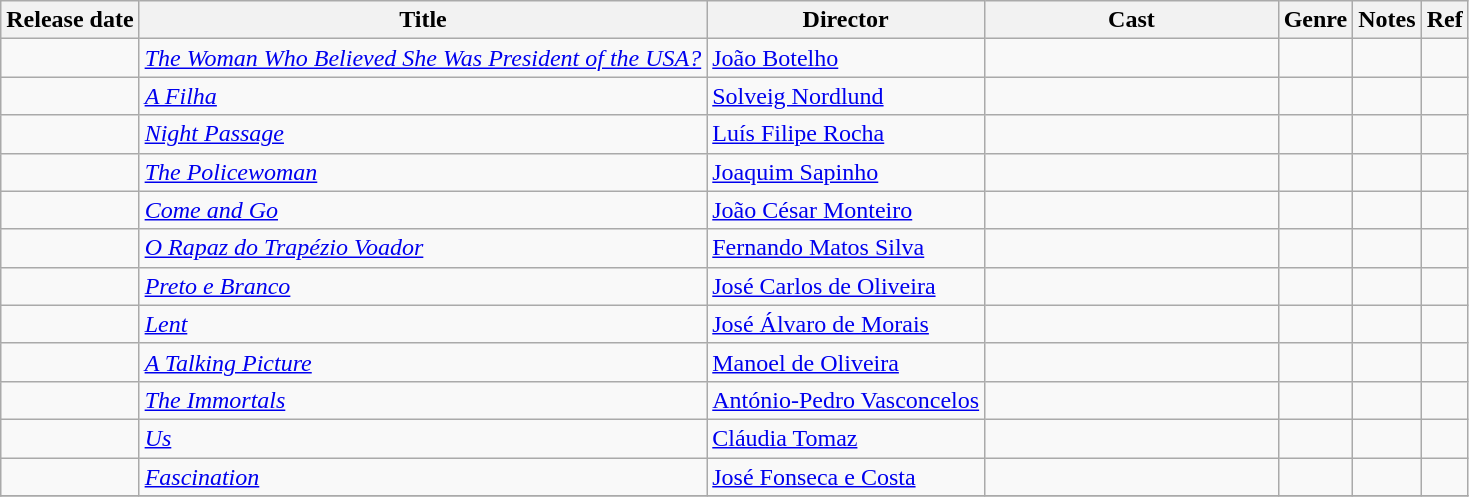<table class="wikitable sortable">
<tr>
<th>Release date</th>
<th>Title</th>
<th>Director</th>
<th style="width:20%;">Cast</th>
<th>Genre</th>
<th>Notes</th>
<th>Ref</th>
</tr>
<tr>
<td></td>
<td><em><a href='#'>The Woman Who Believed She Was President of the USA?</a></em></td>
<td><a href='#'>João Botelho</a></td>
<td></td>
<td></td>
<td></td>
<td></td>
</tr>
<tr>
<td></td>
<td><em><a href='#'>A Filha</a></em></td>
<td><a href='#'>Solveig Nordlund</a></td>
<td></td>
<td></td>
<td></td>
<td></td>
</tr>
<tr>
<td></td>
<td><em><a href='#'>Night Passage</a></em></td>
<td><a href='#'>Luís Filipe Rocha</a></td>
<td></td>
<td></td>
<td></td>
<td></td>
</tr>
<tr>
<td></td>
<td><em><a href='#'>The Policewoman</a></em></td>
<td><a href='#'>Joaquim Sapinho</a></td>
<td></td>
<td></td>
<td></td>
<td></td>
</tr>
<tr>
<td></td>
<td><em><a href='#'>Come and Go</a></em></td>
<td><a href='#'>João César Monteiro</a></td>
<td></td>
<td></td>
<td></td>
<td></td>
</tr>
<tr>
<td></td>
<td><em><a href='#'>O Rapaz do Trapézio Voador</a></em></td>
<td><a href='#'>Fernando Matos Silva</a></td>
<td></td>
<td></td>
<td></td>
<td></td>
</tr>
<tr>
<td></td>
<td><em><a href='#'>Preto e Branco</a></em></td>
<td><a href='#'>José Carlos de Oliveira</a></td>
<td></td>
<td></td>
<td></td>
<td></td>
</tr>
<tr>
<td></td>
<td><em><a href='#'>Lent</a></em></td>
<td><a href='#'>José Álvaro de Morais</a></td>
<td></td>
<td></td>
<td></td>
<td></td>
</tr>
<tr>
<td></td>
<td><em><a href='#'>A Talking Picture</a></em></td>
<td><a href='#'>Manoel de Oliveira</a></td>
<td></td>
<td></td>
<td></td>
<td></td>
</tr>
<tr>
<td></td>
<td><em><a href='#'>The Immortals</a></em></td>
<td><a href='#'>António-Pedro Vasconcelos</a></td>
<td></td>
<td></td>
<td></td>
<td></td>
</tr>
<tr>
<td></td>
<td><em><a href='#'>Us</a></em></td>
<td><a href='#'>Cláudia Tomaz</a></td>
<td></td>
<td></td>
<td></td>
<td></td>
</tr>
<tr>
<td></td>
<td><em><a href='#'>Fascination</a></em></td>
<td><a href='#'>José Fonseca e Costa</a></td>
<td></td>
<td></td>
<td></td>
<td></td>
</tr>
<tr>
</tr>
</table>
